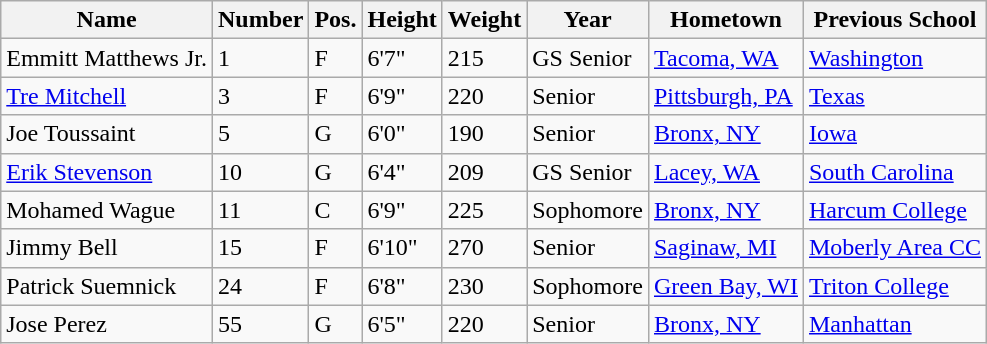<table class="wikitable sortable" border="1">
<tr>
<th>Name</th>
<th>Number</th>
<th>Pos.</th>
<th>Height</th>
<th>Weight</th>
<th>Year</th>
<th>Hometown</th>
<th class="unsortable">Previous School</th>
</tr>
<tr>
<td>Emmitt Matthews Jr.</td>
<td>1</td>
<td>F</td>
<td>6'7"</td>
<td>215</td>
<td>GS Senior</td>
<td><a href='#'>Tacoma, WA</a></td>
<td><a href='#'>Washington</a></td>
</tr>
<tr>
<td><a href='#'>Tre Mitchell</a></td>
<td>3</td>
<td>F</td>
<td>6'9"</td>
<td>220</td>
<td>Senior</td>
<td><a href='#'>Pittsburgh, PA</a></td>
<td><a href='#'>Texas</a></td>
</tr>
<tr>
<td>Joe Toussaint</td>
<td>5</td>
<td>G</td>
<td>6'0"</td>
<td>190</td>
<td>Senior</td>
<td><a href='#'>Bronx, NY</a></td>
<td><a href='#'>Iowa</a></td>
</tr>
<tr>
<td><a href='#'>Erik Stevenson</a></td>
<td>10</td>
<td>G</td>
<td>6'4"</td>
<td>209</td>
<td>GS Senior</td>
<td><a href='#'>Lacey, WA</a></td>
<td><a href='#'>South Carolina</a></td>
</tr>
<tr>
<td>Mohamed Wague</td>
<td>11</td>
<td>C</td>
<td>6'9"</td>
<td>225</td>
<td>Sophomore</td>
<td><a href='#'>Bronx, NY</a></td>
<td><a href='#'>Harcum College</a></td>
</tr>
<tr>
<td>Jimmy Bell</td>
<td>15</td>
<td>F</td>
<td>6'10"</td>
<td>270</td>
<td>Senior</td>
<td><a href='#'>Saginaw, MI</a></td>
<td><a href='#'>Moberly Area CC</a></td>
</tr>
<tr>
<td>Patrick Suemnick</td>
<td>24</td>
<td>F</td>
<td>6'8"</td>
<td>230</td>
<td>Sophomore</td>
<td><a href='#'>Green Bay, WI</a></td>
<td><a href='#'>Triton College</a></td>
</tr>
<tr>
<td>Jose Perez</td>
<td>55</td>
<td>G</td>
<td>6'5"</td>
<td>220</td>
<td>Senior</td>
<td><a href='#'>Bronx, NY</a></td>
<td><a href='#'>Manhattan</a></td>
</tr>
</table>
